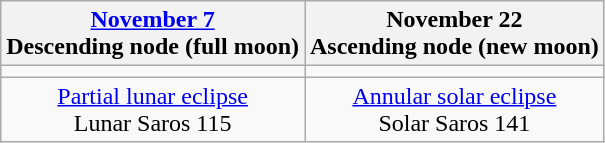<table class="wikitable">
<tr>
<th><a href='#'>November 7</a><br>Descending node (full moon)</th>
<th>November 22<br>Ascending node (new moon)</th>
</tr>
<tr>
<td></td>
<td></td>
</tr>
<tr align=center>
<td><a href='#'>Partial lunar eclipse</a><br>Lunar Saros 115</td>
<td><a href='#'>Annular solar eclipse</a><br>Solar Saros 141</td>
</tr>
</table>
